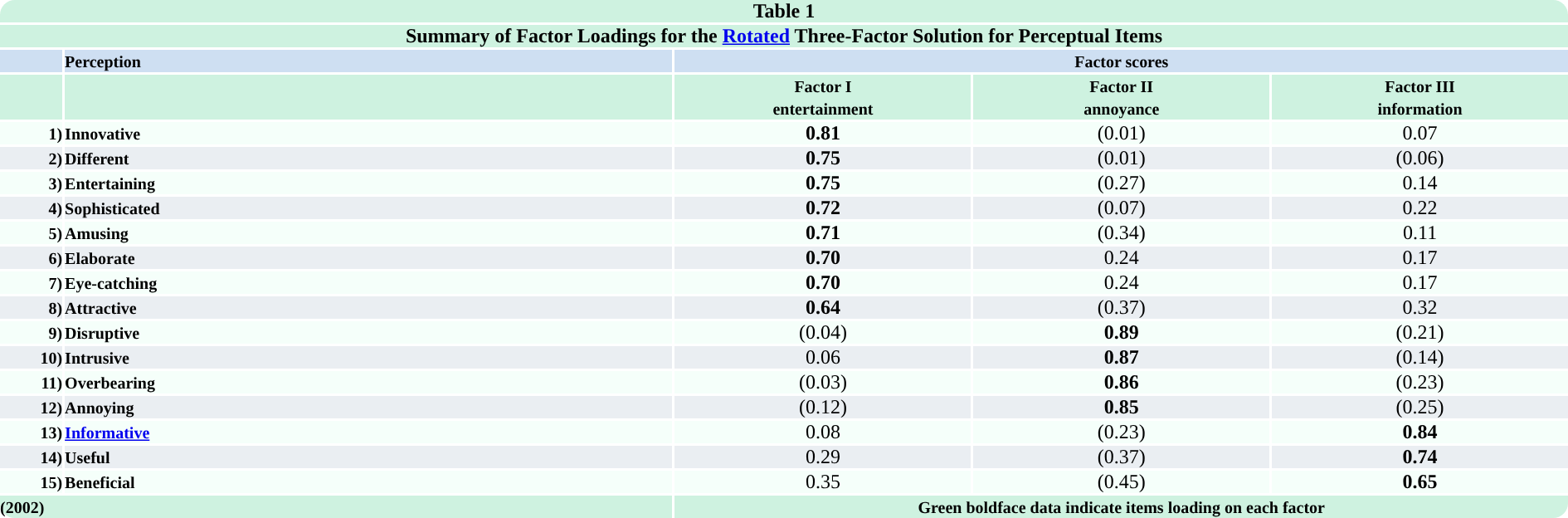<table width="100%" border="0" cellpadding="0" style="border:0px solid #A3B1BF; ">
<tr valign="bottom" style="text-align:center">
<td colspan=5 style="background:#cef2e0; border-radius: 12px 12px 0px 0px; border:1px solid #a3bfb1 border-radius: 12px 12px 0px 0px;"><strong>Table 1</strong></td>
</tr>
<tr valign="bottom" style="text-align:center">
<td colspan=5 style="background:#cef2e0; border:1px solid #a3bfb1 border-radius: 0px 0px 0px 0px;"><strong>Summary of Factor Loadings for the <a href='#'>Rotated</a> Three-Factor Solution for Perceptual Items</strong></td>
</tr>
<tr valign="bottom" style="text-align:center">
<td colspan=1 style="color: black; background:#cedff2"></td>
<td colspan=1 style="color: black; background:#cedff2; text-align:left"><strong><small>Perception</small></strong></td>
<td colspan=3 style="color: black; background:#cedff2"><strong><small>Factor scores</small></strong></td>
</tr>
<tr valign="bottom" style="text-align:center">
<td width="4%"; style="background:#cef2e0; text-align:right"></td>
<td width="39%"; style="background:#cef2e0; text-align:left"></td>
<td width="19%"; style="color: black; background:#cef2e0"><strong><small>Factor I<br>entertainment</small></strong></td>
<td width="19%"; style="color: black; background:#cef2e0"><strong><small>Factor II<br>annoyance</small></strong></td>
<td width="19%"; style="color: black; background:#cef2e0"><strong><small>Factor III<br>information</small></strong></td>
</tr>
<tr valign="bottom" style="text-align:center">
<td width="4%"; style="background:#f5fffa; text-align:right"><strong><small>1)</small></strong></td>
<td width="39%"; style="color: black; background:#f5fffa; text-align:left"><strong><small>Innovative</small></strong></td>
<td width="19%"; style="color: black; background:#f5fffa"><strong><span>0.81</span></strong></td>
<td width="19%"; style="color: black; background:#f5fffa"><span>(0.01)</span></td>
<td width="19%"; style="color: black; background:#f5fffa">0.07</td>
</tr>
<tr valign="bottom" style="text-align:center">
<td width="4%"; style="background:#EAEEF2; text-align:right"><strong><small>2)</small></strong></td>
<td width="39%"; style="color: black; background:#EAEEF2; text-align:left"><strong><small>Different</small></strong></td>
<td width="19%"; style="color: black; background:#EAEEF2"><strong><span>0.75</span></strong></td>
<td width="19%"; style="color: black; background:#EAEEF2"><span>(0.01)</span></td>
<td width="19%"; style="color: black; background:#EAEEF2"><span>(0.06)</span></td>
</tr>
<tr valign="bottom" style="text-align:center">
<td width="4%"; style="background:#f5fffa; text-align:right"><strong><small>3)</small></strong></td>
<td width="39%"; style="color: black; background:#f5fffa; text-align:left"><strong><small>Entertaining</small></strong></td>
<td width="19%"; style="color: black; background:#f5fffa"><strong><span>0.75</span></strong></td>
<td width="19%"; style="color: black; background:#f5fffa"><span>(0.27)</span></td>
<td width="19%"; style="color: black; background:#f5fffa">0.14</td>
</tr>
<tr valign="bottom" style="text-align:center">
<td width="4%"; style="background:#EAEEF2; text-align:right"><strong><small>4)</small></strong></td>
<td width="39%"; style="color: black; background:#EAEEF2; text-align:left"><strong><small>Sophisticated</small></strong></td>
<td width="19%"; style="color: black; background:#EAEEF2"><strong><span>0.72</span></strong></td>
<td width="19%"; style="color: black; background:#EAEEF2"><span>(0.07)</span></td>
<td width="19%"; style="color: black; background:#EAEEF2">0.22</td>
</tr>
<tr valign="bottom" style="text-align:center">
<td width="4%"; style="background:#f5fffa; text-align:right"><strong><small>5)</small></strong></td>
<td width="39%"; style="color: black; background:#f5fffa; text-align:left"><strong><small>Amusing</small></strong></td>
<td width="19%"; style="color: black; background:#f5fffa"><strong><span>0.71</span></strong></td>
<td width="19%"; style="color: black; background:#f5fffa"><span>(0.34)</span></td>
<td width="19%"; style="color: black; background:#f5fffa">0.11</td>
</tr>
<tr valign="bottom" style="text-align:center">
<td width="4%"; style="background:#EAEEF2; text-align:right"><strong><small>6)</small></strong></td>
<td width="39%"; style="color: black; background:#EAEEF2; text-align:left"><strong><small>Elaborate</small></strong></td>
<td width="19%"; style="color: black; background:#EAEEF2"><strong><span>0.70</span></strong></td>
<td width="19%"; style="color: black; background:#EAEEF2">0.24</td>
<td width="19%"; style="color: black; background:#EAEEF2">0.17</td>
</tr>
<tr valign="bottom" style="text-align:center">
<td width="4%"; style="background:#f5fffa; text-align:right"><strong><small>7)</small></strong></td>
<td width="39%"; style="color: black; background:#f5fffa; text-align:left"><strong><small>Eye-catching</small></strong></td>
<td width="19%"; style="color: black; background:#f5fffa"><strong><span>0.70</span></strong></td>
<td width="19%"; style="color: black; background:#f5fffa">0.24</td>
<td width="19%"; style="color: black; background:#f5fffa">0.17</td>
</tr>
<tr valign="bottom" style="text-align:center">
<td width="4%"; style="background:#EAEEF2; text-align:right"><strong><small>8)</small></strong></td>
<td width="39%"; style="color: black; background:#EAEEF2; text-align:left"><strong><small>Attractive</small></strong></td>
<td width="19%"; style="color: black; background:#EAEEF2"><strong><span>0.64</span></strong></td>
<td width="19%"; style="color: black; background:#EAEEF2"><span>(0.37)</span></td>
<td width="19%"; style="color: black; background:#EAEEF2">0.32</td>
</tr>
<tr valign="bottom" style="text-align:center">
<td width="4%"; style="background:#f5fffa; text-align:right"><strong><small>9)</small></strong></td>
<td width="39%"; style="color: black; background:#f5fffa; text-align:left"><strong><small>Disruptive</small></strong></td>
<td width="19%"; style="color: black; background:#f5fffa"><span>(0.04)</span></td>
<td width="19%"; style="color: black; background:#f5fffa"><strong><span>0.89</span></strong></td>
<td width="19%"; style="color: black; background:#f5fffa"><span>(0.21)</span></td>
</tr>
<tr valign="bottom" style="text-align:center">
<td width="4%"; style="background:#EAEEF2; text-align:right"><strong><small>10)</small></strong></td>
<td width="39%"; style="color: black; background:#EAEEF2; text-align:left"><strong><small>Intrusive</small></strong></td>
<td width="19%"; style="color: black; background:#EAEEF2">0.06</td>
<td width="19%"; style="color: black; background:#EAEEF2"><strong><span>0.87</span></strong></td>
<td width="19%"; style="color: black; background:#EAEEF2"><span>(0.14)</span></td>
</tr>
<tr valign="bottom" style="text-align:center">
<td width="4%"; style="background:#f5fffa; text-align:right"><strong><small>11)</small></strong></td>
<td width="39%"; style="color: black; background:#f5fffa; text-align:left"><strong><small>Overbearing</small></strong></td>
<td width="19%"; style="color: black; background:#f5fffa"><span>(0.03)</span></td>
<td width="19%"; style="color: black; background:#f5fffa"><strong><span>0.86</span></strong></td>
<td width="19%"; style="color: black; background:#f5fffa"><span>(0.23)</span></td>
</tr>
<tr valign="bottom" style="text-align:center">
<td width="4%"; style="background:#EAEEF2; text-align:right"><strong><small>12)</small></strong></td>
<td width="39%"; style="color: black; background:#EAEEF2; text-align:left"><strong><small>Annoying</small></strong></td>
<td width="19%"; style="color: black; background:#EAEEF2"><span>(0.12)</span></td>
<td width="19%"; style="color: black; background:#EAEEF2"><strong><span>0.85</span></strong></td>
<td width="19%"; style="color: black; background:#EAEEF2"><span>(0.25)</span></td>
</tr>
<tr valign="bottom" style="text-align:center">
<td width="4%"; style="background:#f5fffa; text-align:right"><strong><small>13)</small></strong></td>
<td width="39%"; style="color: black; background:#f5fffa; text-align:left"><strong><small><a href='#'>Informative</a></small></strong></td>
<td width="19%"; style="color: black; background:#f5fffa">0.08</td>
<td width="19%"; style="color: black; background:#f5fffa"><span>(0.23)</span></td>
<td width="19%"; style="color: black; background:#f5fffa"><strong><span>0.84</span></strong></td>
</tr>
<tr valign="bottom" style="text-align:center">
<td width="4%"; style="background:#EAEEF2; text-align:right"><strong><small>14)</small></strong></td>
<td width="39%"; style="color: black; background:#EAEEF2; text-align:left"><strong><small>Useful</small></strong></td>
<td width="19%"; style="color: black; background:#EAEEF2">0.29</td>
<td width="19%"; style="color: black; background:#EAEEF2"><span>(0.37)</span></td>
<td width="19%"; style="color: black; background:#EAEEF2"><strong><span>0.74</span></strong></td>
</tr>
<tr valign="bottom" style="text-align:center">
<td width="4%"; style="background:#f5fffa; text-align:right"><strong><small>15)</small></strong></td>
<td width="39%"; style="color: black; background:#f5fffa; text-align:left"><strong><small>Beneficial</small></strong></td>
<td width="19%"; style="color: black; background:#f5fffa">0.35</td>
<td width="19%"; style="color: black; background:#f5fffa"><span>(0.45)</span></td>
<td width="19%"; style="color: black; background:#f5fffa"><strong><span>0.65</span></strong></td>
</tr>
<tr valign="bottom" style="text-align:left">
<td colspan=2 style="color: black; background:#cef2e0; border-radius: 0px 0px 0px 12px;"><strong><small>(2002)</small></strong></td>
<td colspan=3 style="background:#cef2e0; text-align:center; border-radius: 0px 0px 12px 0px;"><strong><small>Green boldface data indicate items loading on each factor</small></strong></td>
</tr>
</table>
